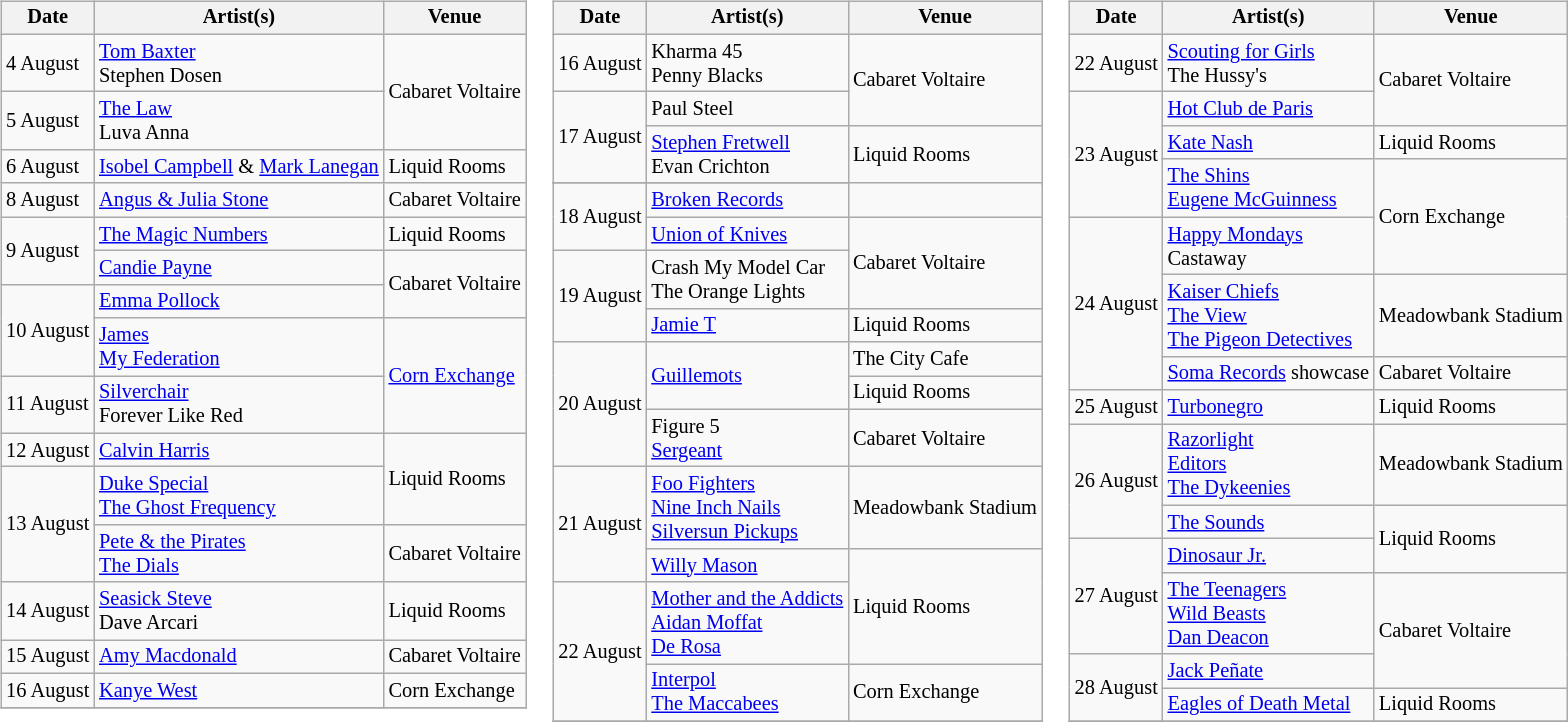<table border="0" style="font-size: 85%;">
<tr valign="top">
<td><br><table class="wikitable">
<tr>
<th>Date</th>
<th>Artist(s)</th>
<th>Venue</th>
</tr>
<tr>
<td>4 August</td>
<td><a href='#'>Tom Baxter</a><br>Stephen Dosen</td>
<td rowspan="2">Cabaret Voltaire</td>
</tr>
<tr>
<td>5 August</td>
<td><a href='#'>The Law</a><br>Luva Anna</td>
</tr>
<tr>
<td>6 August</td>
<td><a href='#'>Isobel Campbell</a> & <a href='#'>Mark Lanegan</a></td>
<td>Liquid Rooms</td>
</tr>
<tr>
<td>8 August</td>
<td><a href='#'>Angus & Julia Stone</a></td>
<td>Cabaret Voltaire</td>
</tr>
<tr>
<td rowspan="2">9 August</td>
<td><a href='#'>The Magic Numbers</a></td>
<td>Liquid Rooms</td>
</tr>
<tr>
<td><a href='#'>Candie Payne</a></td>
<td rowspan="2">Cabaret Voltaire</td>
</tr>
<tr>
<td rowspan="2">10 August</td>
<td><a href='#'>Emma Pollock</a></td>
</tr>
<tr>
<td><a href='#'>James</a><br><a href='#'>My Federation</a></td>
<td rowspan="2"><a href='#'>Corn Exchange</a></td>
</tr>
<tr>
<td>11 August</td>
<td><a href='#'>Silverchair</a><br>Forever Like Red</td>
</tr>
<tr>
<td>12 August</td>
<td><a href='#'>Calvin Harris</a></td>
<td rowspan="2">Liquid Rooms</td>
</tr>
<tr>
<td rowspan="2">13 August</td>
<td><a href='#'>Duke Special</a><br><a href='#'>The Ghost Frequency</a></td>
</tr>
<tr>
<td><a href='#'>Pete & the Pirates</a><br><a href='#'>The Dials</a></td>
<td>Cabaret Voltaire</td>
</tr>
<tr>
<td>14 August</td>
<td><a href='#'>Seasick Steve</a><br>Dave Arcari</td>
<td>Liquid Rooms</td>
</tr>
<tr>
<td>15 August</td>
<td><a href='#'>Amy Macdonald</a></td>
<td>Cabaret Voltaire</td>
</tr>
<tr>
<td>16 August</td>
<td><a href='#'>Kanye West</a></td>
<td>Corn Exchange</td>
</tr>
<tr>
</tr>
</table>
</td>
<td><br><table class="wikitable">
<tr>
<th>Date</th>
<th>Artist(s)</th>
<th>Venue</th>
</tr>
<tr>
<td>16 August</td>
<td>Kharma 45<br>Penny Blacks</td>
<td rowspan="2">Cabaret Voltaire</td>
</tr>
<tr>
<td rowspan="2">17 August</td>
<td>Paul Steel</td>
</tr>
<tr>
<td><a href='#'>Stephen Fretwell</a><br>Evan Crichton</td>
<td rowspan="2">Liquid Rooms</td>
</tr>
<tr>
</tr>
<tr>
<td rowspan="2">18 August</td>
<td><a href='#'>Broken Records</a></td>
</tr>
<tr>
<td><a href='#'>Union of Knives</a></td>
<td rowspan="2">Cabaret Voltaire</td>
</tr>
<tr>
<td rowspan="2">19 August</td>
<td>Crash My Model Car<br>The Orange Lights</td>
</tr>
<tr>
<td><a href='#'>Jamie T</a></td>
<td>Liquid Rooms</td>
</tr>
<tr>
<td rowspan="3">20 August</td>
<td rowspan="2"><a href='#'>Guillemots</a></td>
<td>The City Cafe</td>
</tr>
<tr>
<td>Liquid Rooms</td>
</tr>
<tr>
<td>Figure 5<br><a href='#'>Sergeant</a></td>
<td>Cabaret Voltaire</td>
</tr>
<tr>
<td rowspan="2">21 August</td>
<td><a href='#'>Foo Fighters</a><br><a href='#'>Nine Inch Nails</a><br><a href='#'>Silversun Pickups</a></td>
<td>Meadowbank Stadium</td>
</tr>
<tr>
<td><a href='#'>Willy Mason</a></td>
<td rowspan="2">Liquid Rooms</td>
</tr>
<tr>
<td rowspan="2">22 August</td>
<td><a href='#'>Mother and the Addicts</a><br><a href='#'>Aidan Moffat</a><br><a href='#'>De Rosa</a></td>
</tr>
<tr>
<td><a href='#'>Interpol</a><br><a href='#'>The Maccabees</a></td>
<td>Corn Exchange</td>
</tr>
<tr>
</tr>
</table>
</td>
<td><br><table class="wikitable">
<tr>
<th>Date</th>
<th>Artist(s)</th>
<th>Venue</th>
</tr>
<tr>
<td>22 August</td>
<td><a href='#'>Scouting for Girls</a><br>The Hussy's</td>
<td rowspan="2">Cabaret Voltaire</td>
</tr>
<tr>
<td rowspan="3">23 August</td>
<td><a href='#'>Hot Club de Paris</a></td>
</tr>
<tr>
<td><a href='#'>Kate Nash</a></td>
<td>Liquid Rooms</td>
</tr>
<tr>
<td><a href='#'>The Shins</a><br><a href='#'>Eugene McGuinness</a></td>
<td rowspan="2">Corn Exchange</td>
</tr>
<tr>
<td rowspan="3">24 August</td>
<td><a href='#'>Happy Mondays</a><br>Castaway</td>
</tr>
<tr>
<td><a href='#'>Kaiser Chiefs</a><br><a href='#'>The View</a><br><a href='#'>The Pigeon Detectives</a></td>
<td>Meadowbank Stadium</td>
</tr>
<tr>
<td><a href='#'>Soma Records</a> showcase</td>
<td>Cabaret Voltaire</td>
</tr>
<tr>
<td>25 August</td>
<td><a href='#'>Turbonegro</a></td>
<td>Liquid Rooms</td>
</tr>
<tr>
<td rowspan="2">26 August</td>
<td><a href='#'>Razorlight</a><br><a href='#'>Editors</a><br><a href='#'>The Dykeenies</a></td>
<td>Meadowbank Stadium</td>
</tr>
<tr>
<td><a href='#'>The Sounds</a></td>
<td rowspan="2">Liquid Rooms</td>
</tr>
<tr>
<td rowspan="2">27 August</td>
<td><a href='#'>Dinosaur Jr.</a></td>
</tr>
<tr>
<td><a href='#'>The Teenagers</a><br><a href='#'>Wild Beasts</a><br><a href='#'>Dan Deacon</a></td>
<td rowspan="2">Cabaret Voltaire</td>
</tr>
<tr>
<td rowspan="2">28 August</td>
<td><a href='#'>Jack Peñate</a></td>
</tr>
<tr>
<td><a href='#'>Eagles of Death Metal</a></td>
<td>Liquid Rooms</td>
</tr>
<tr>
</tr>
</table>
</td>
</tr>
</table>
